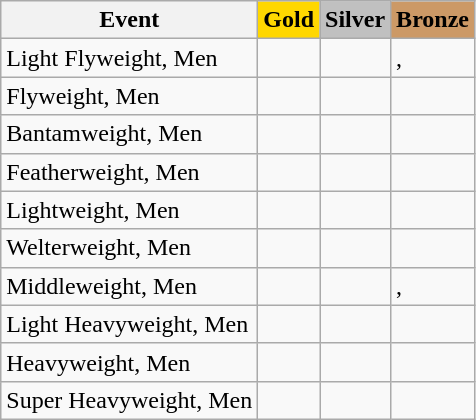<table class="wikitable">
<tr>
<th scope=col>Event</th>
<th scope=col style="background-color:gold;">Gold</th>
<th scope=col style="background-color:silver;">Silver</th>
<th scope=col style="background-color:#cc9966;">Bronze</th>
</tr>
<tr>
<td>Light Flyweight, Men</td>
<td></td>
<td></td>
<td>,<br></td>
</tr>
<tr>
<td>Flyweight, Men</td>
<td></td>
<td></td>
<td></td>
</tr>
<tr>
<td>Bantamweight, Men</td>
<td></td>
<td></td>
<td></td>
</tr>
<tr>
<td>Featherweight, Men</td>
<td></td>
<td></td>
<td></td>
</tr>
<tr>
<td>Lightweight, Men</td>
<td></td>
<td></td>
<td></td>
</tr>
<tr>
<td>Welterweight, Men</td>
<td></td>
<td></td>
<td></td>
</tr>
<tr>
<td>Middleweight, Men</td>
<td></td>
<td></td>
<td>,<br> </td>
</tr>
<tr>
<td>Light Heavyweight, Men</td>
<td></td>
<td></td>
<td></td>
</tr>
<tr>
<td>Heavyweight, Men</td>
<td></td>
<td></td>
<td></td>
</tr>
<tr>
<td>Super Heavyweight, Men</td>
<td></td>
<td></td>
<td></td>
</tr>
</table>
